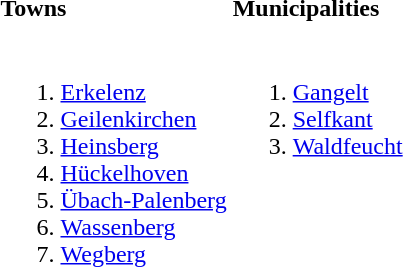<table>
<tr>
<th align=left width=50%>Towns</th>
<th align=left width=50%>Municipalities</th>
</tr>
<tr valign=top>
<td><br><ol><li> <a href='#'>Erkelenz</a></li><li> <a href='#'>Geilenkirchen</a></li><li> <a href='#'>Heinsberg</a></li><li> <a href='#'>Hückelhoven</a></li><li> <a href='#'>Übach-Palenberg</a></li><li> <a href='#'>Wassenberg</a></li><li> <a href='#'>Wegberg</a></li></ol></td>
<td><br><ol><li> <a href='#'>Gangelt</a></li><li> <a href='#'>Selfkant</a></li><li> <a href='#'>Waldfeucht</a></li></ol></td>
</tr>
</table>
